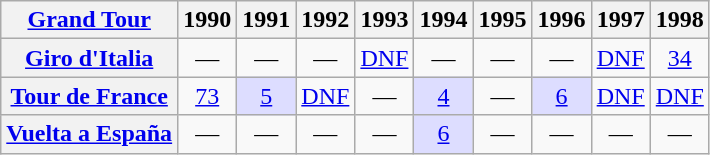<table class="wikitable plainrowheaders">
<tr>
<th scope="col"><a href='#'>Grand Tour</a></th>
<th scope="col">1990</th>
<th scope="col">1991</th>
<th scope="col">1992</th>
<th scope="col">1993</th>
<th scope="col">1994</th>
<th scope="col">1995</th>
<th scope="col">1996</th>
<th scope="col">1997</th>
<th scope="col">1998</th>
</tr>
<tr style="text-align:center;">
<th scope="row"> <a href='#'>Giro d'Italia</a></th>
<td>—</td>
<td>—</td>
<td>—</td>
<td style="text-align:center;"><a href='#'>DNF</a></td>
<td>—</td>
<td>—</td>
<td>—</td>
<td style="text-align:center;"><a href='#'>DNF</a></td>
<td style="text-align:center;"><a href='#'>34</a></td>
</tr>
<tr style="text-align:center;">
<th scope="row"> <a href='#'>Tour de France</a></th>
<td style="text-align:center;"><a href='#'>73</a></td>
<td style="text-align:center; background:#ddf;"><a href='#'>5</a></td>
<td style="text-align:center;"><a href='#'>DNF</a></td>
<td>—</td>
<td style="text-align:center; background:#ddf;"><a href='#'>4</a></td>
<td>—</td>
<td style="text-align:center; background:#ddf;"><a href='#'>6</a></td>
<td style="text-align:center;"><a href='#'>DNF</a></td>
<td style="text-align:center;"><a href='#'>DNF</a></td>
</tr>
<tr style="text-align:center;">
<th scope="row"> <a href='#'>Vuelta a España</a></th>
<td>—</td>
<td>—</td>
<td>—</td>
<td>—</td>
<td style="text-align:center; background:#ddf;"><a href='#'>6</a></td>
<td>—</td>
<td>—</td>
<td>—</td>
<td>—</td>
</tr>
</table>
